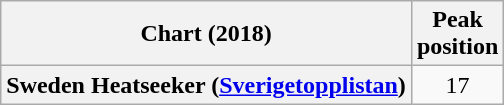<table class="wikitable plainrowheaders" style="text-align:center">
<tr>
<th scope="col">Chart (2018)</th>
<th scope="col">Peak<br>position</th>
</tr>
<tr>
<th scope="row">Sweden Heatseeker (<a href='#'>Sverigetopplistan</a>)</th>
<td>17</td>
</tr>
</table>
